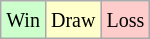<table class="wikitable">
<tr>
<td style="background: #CCFFCC;"><small>Win</small></td>
<td style="background: #FFFFCC;"><small>Draw</small></td>
<td style="background: #FFCCCC;"><small>Loss</small></td>
</tr>
</table>
